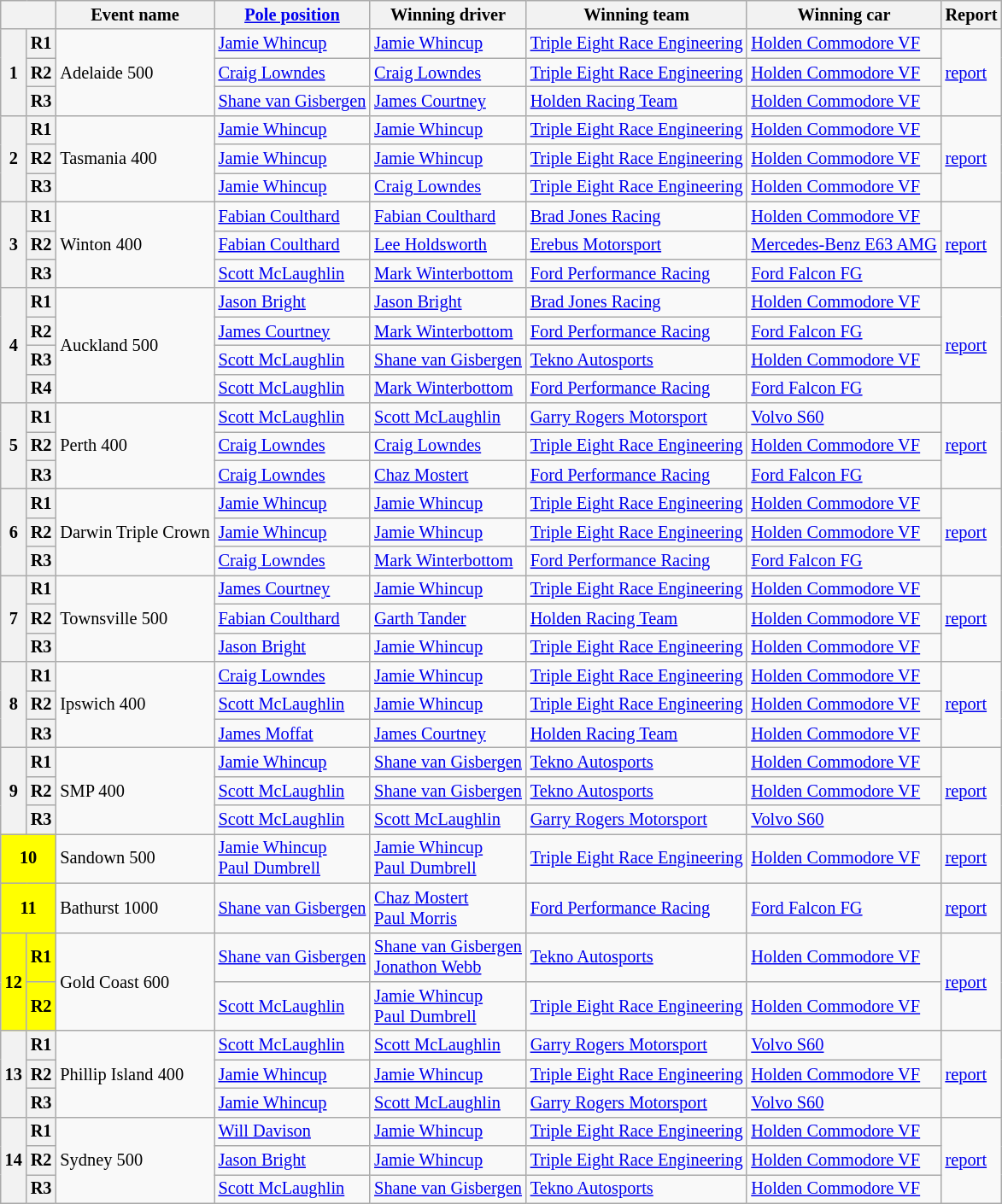<table class="wikitable sortable" style="font-size: 85%">
<tr>
<th colspan="2"></th>
<th>Event name</th>
<th><a href='#'>Pole position</a></th>
<th>Winning driver</th>
<th>Winning team</th>
<th>Winning car</th>
<th>Report</th>
</tr>
<tr>
<th rowspan=3>1</th>
<th>R1</th>
<td rowspan=3>Adelaide 500</td>
<td> <a href='#'>Jamie Whincup</a></td>
<td> <a href='#'>Jamie Whincup</a></td>
<td nowrap><a href='#'>Triple Eight Race Engineering</a></td>
<td><a href='#'>Holden Commodore VF</a></td>
<td rowspan=3><a href='#'>report</a></td>
</tr>
<tr>
<th>R2</th>
<td> <a href='#'>Craig Lowndes</a></td>
<td> <a href='#'>Craig Lowndes</a></td>
<td><a href='#'>Triple Eight Race Engineering</a></td>
<td><a href='#'>Holden Commodore VF</a></td>
</tr>
<tr>
<th>R3</th>
<td nowrap> <a href='#'>Shane van Gisbergen</a></td>
<td> <a href='#'>James Courtney</a></td>
<td><a href='#'>Holden Racing Team</a></td>
<td><a href='#'>Holden Commodore VF</a></td>
</tr>
<tr>
<th rowspan=3>2</th>
<th>R1</th>
<td rowspan=3>Tasmania 400</td>
<td> <a href='#'>Jamie Whincup</a></td>
<td> <a href='#'>Jamie Whincup</a></td>
<td><a href='#'>Triple Eight Race Engineering</a></td>
<td><a href='#'>Holden Commodore VF</a></td>
<td rowspan=3><a href='#'>report</a></td>
</tr>
<tr>
<th>R2</th>
<td> <a href='#'>Jamie Whincup</a></td>
<td> <a href='#'>Jamie Whincup</a></td>
<td><a href='#'>Triple Eight Race Engineering</a></td>
<td><a href='#'>Holden Commodore VF</a></td>
</tr>
<tr>
<th>R3</th>
<td> <a href='#'>Jamie Whincup</a></td>
<td> <a href='#'>Craig Lowndes</a></td>
<td><a href='#'>Triple Eight Race Engineering</a></td>
<td><a href='#'>Holden Commodore VF</a></td>
</tr>
<tr>
<th rowspan=3>3</th>
<th>R1</th>
<td rowspan=3>Winton 400</td>
<td> <a href='#'>Fabian Coulthard</a></td>
<td> <a href='#'>Fabian Coulthard</a></td>
<td><a href='#'>Brad Jones Racing</a></td>
<td><a href='#'>Holden Commodore VF</a></td>
<td rowspan=3><a href='#'>report</a></td>
</tr>
<tr>
<th>R2</th>
<td> <a href='#'>Fabian Coulthard</a></td>
<td> <a href='#'>Lee Holdsworth</a></td>
<td><a href='#'>Erebus Motorsport</a></td>
<td nowrap><a href='#'>Mercedes-Benz E63 AMG</a></td>
</tr>
<tr>
<th>R3</th>
<td> <a href='#'>Scott McLaughlin</a></td>
<td> <a href='#'>Mark Winterbottom</a></td>
<td><a href='#'>Ford Performance Racing</a></td>
<td><a href='#'>Ford Falcon FG</a></td>
</tr>
<tr>
<th rowspan=4>4</th>
<th>R1</th>
<td rowspan=4>Auckland 500</td>
<td> <a href='#'>Jason Bright</a></td>
<td> <a href='#'>Jason Bright</a></td>
<td><a href='#'>Brad Jones Racing</a></td>
<td><a href='#'>Holden Commodore VF</a></td>
<td rowspan=4><a href='#'>report</a></td>
</tr>
<tr>
<th>R2</th>
<td> <a href='#'>James Courtney</a></td>
<td> <a href='#'>Mark Winterbottom</a></td>
<td><a href='#'>Ford Performance Racing</a></td>
<td><a href='#'>Ford Falcon FG</a></td>
</tr>
<tr>
<th>R3</th>
<td> <a href='#'>Scott McLaughlin</a></td>
<td nowrap> <a href='#'>Shane van Gisbergen</a></td>
<td><a href='#'>Tekno Autosports</a></td>
<td><a href='#'>Holden Commodore VF</a></td>
</tr>
<tr>
<th>R4</th>
<td> <a href='#'>Scott McLaughlin</a></td>
<td> <a href='#'>Mark Winterbottom</a></td>
<td><a href='#'>Ford Performance Racing</a></td>
<td><a href='#'>Ford Falcon FG</a></td>
</tr>
<tr>
<th rowspan=3>5</th>
<th>R1</th>
<td rowspan=3>Perth 400</td>
<td> <a href='#'>Scott McLaughlin</a></td>
<td> <a href='#'>Scott McLaughlin</a></td>
<td><a href='#'>Garry Rogers Motorsport</a></td>
<td><a href='#'>Volvo S60</a></td>
<td rowspan=3><a href='#'>report</a></td>
</tr>
<tr>
<th>R2</th>
<td> <a href='#'>Craig Lowndes</a></td>
<td> <a href='#'>Craig Lowndes</a></td>
<td><a href='#'>Triple Eight Race Engineering</a></td>
<td><a href='#'>Holden Commodore VF</a></td>
</tr>
<tr>
<th>R3</th>
<td> <a href='#'>Craig Lowndes</a></td>
<td> <a href='#'>Chaz Mostert</a></td>
<td><a href='#'>Ford Performance Racing</a></td>
<td><a href='#'>Ford Falcon FG</a></td>
</tr>
<tr>
<th rowspan=3>6</th>
<th>R1</th>
<td rowspan=3 nowrap>Darwin Triple Crown</td>
<td> <a href='#'>Jamie Whincup</a></td>
<td> <a href='#'>Jamie Whincup</a></td>
<td><a href='#'>Triple Eight Race Engineering</a></td>
<td><a href='#'>Holden Commodore VF</a></td>
<td rowspan=3><a href='#'>report</a></td>
</tr>
<tr>
<th>R2</th>
<td> <a href='#'>Jamie Whincup</a></td>
<td> <a href='#'>Jamie Whincup</a></td>
<td><a href='#'>Triple Eight Race Engineering</a></td>
<td><a href='#'>Holden Commodore VF</a></td>
</tr>
<tr>
<th>R3</th>
<td> <a href='#'>Craig Lowndes</a></td>
<td> <a href='#'>Mark Winterbottom</a></td>
<td><a href='#'>Ford Performance Racing</a></td>
<td><a href='#'>Ford Falcon FG</a></td>
</tr>
<tr>
<th rowspan=3>7</th>
<th>R1</th>
<td rowspan=3>Townsville 500</td>
<td> <a href='#'>James Courtney</a></td>
<td> <a href='#'>Jamie Whincup</a></td>
<td><a href='#'>Triple Eight Race Engineering</a></td>
<td><a href='#'>Holden Commodore VF</a></td>
<td rowspan=3><a href='#'>report</a></td>
</tr>
<tr>
<th>R2</th>
<td> <a href='#'>Fabian Coulthard</a></td>
<td> <a href='#'>Garth Tander</a></td>
<td><a href='#'>Holden Racing Team</a></td>
<td><a href='#'>Holden Commodore VF</a></td>
</tr>
<tr>
<th>R3</th>
<td> <a href='#'>Jason Bright</a></td>
<td> <a href='#'>Jamie Whincup</a></td>
<td><a href='#'>Triple Eight Race Engineering</a></td>
<td><a href='#'>Holden Commodore VF</a></td>
</tr>
<tr>
<th rowspan=3>8</th>
<th>R1</th>
<td rowspan=3>Ipswich 400</td>
<td> <a href='#'>Craig Lowndes</a></td>
<td> <a href='#'>Jamie Whincup</a></td>
<td><a href='#'>Triple Eight Race Engineering</a></td>
<td><a href='#'>Holden Commodore VF</a></td>
<td rowspan=3><a href='#'>report</a></td>
</tr>
<tr>
<th>R2</th>
<td> <a href='#'>Scott McLaughlin</a></td>
<td> <a href='#'>Jamie Whincup</a></td>
<td><a href='#'>Triple Eight Race Engineering</a></td>
<td><a href='#'>Holden Commodore VF</a></td>
</tr>
<tr>
<th>R3</th>
<td> <a href='#'>James Moffat</a></td>
<td> <a href='#'>James Courtney</a></td>
<td><a href='#'>Holden Racing Team</a></td>
<td><a href='#'>Holden Commodore VF</a></td>
</tr>
<tr>
<th rowspan=3>9</th>
<th>R1</th>
<td rowspan=3>SMP 400</td>
<td> <a href='#'>Jamie Whincup</a></td>
<td> <a href='#'>Shane van Gisbergen</a></td>
<td><a href='#'>Tekno Autosports</a></td>
<td><a href='#'>Holden Commodore VF</a></td>
<td rowspan=3><a href='#'>report</a></td>
</tr>
<tr>
<th>R2</th>
<td> <a href='#'>Scott McLaughlin</a></td>
<td> <a href='#'>Shane van Gisbergen</a></td>
<td><a href='#'>Tekno Autosports</a></td>
<td><a href='#'>Holden Commodore VF</a></td>
</tr>
<tr>
<th>R3</th>
<td> <a href='#'>Scott McLaughlin</a></td>
<td> <a href='#'>Scott McLaughlin</a></td>
<td><a href='#'>Garry Rogers Motorsport</a></td>
<td><a href='#'>Volvo S60</a></td>
</tr>
<tr>
<th colspan=2 style="background:#ffff00;">10</th>
<td>Sandown 500</td>
<td> <a href='#'>Jamie Whincup</a><br> <a href='#'>Paul Dumbrell</a></td>
<td> <a href='#'>Jamie Whincup</a><br> <a href='#'>Paul Dumbrell</a></td>
<td><a href='#'>Triple Eight Race Engineering</a></td>
<td><a href='#'>Holden Commodore VF</a></td>
<td><a href='#'>report</a></td>
</tr>
<tr>
<th colspan=2 style="background:#ffff00;">11</th>
<td>Bathurst 1000</td>
<td> <a href='#'>Shane van Gisbergen</a></td>
<td> <a href='#'>Chaz Mostert</a><br> <a href='#'>Paul Morris</a></td>
<td><a href='#'>Ford Performance Racing</a></td>
<td><a href='#'>Ford Falcon FG</a></td>
<td><a href='#'>report</a></td>
</tr>
<tr>
<th rowspan=2 style="background:#ffff00;">12</th>
<th style="background:#ffff00;">R1</th>
<td rowspan=2>Gold Coast 600</td>
<td> <a href='#'>Shane van Gisbergen</a></td>
<td> <a href='#'>Shane van Gisbergen</a><br> <a href='#'>Jonathon Webb</a></td>
<td><a href='#'>Tekno Autosports</a></td>
<td><a href='#'>Holden Commodore VF</a></td>
<td rowspan=2><a href='#'>report</a></td>
</tr>
<tr>
<th style="background:#ffff00;">R2</th>
<td> <a href='#'>Scott McLaughlin</a></td>
<td> <a href='#'>Jamie Whincup</a><br> <a href='#'>Paul Dumbrell</a></td>
<td><a href='#'>Triple Eight Race Engineering</a></td>
<td><a href='#'>Holden Commodore VF</a></td>
</tr>
<tr>
<th rowspan=3>13</th>
<th>R1</th>
<td rowspan=3>Phillip Island 400</td>
<td> <a href='#'>Scott McLaughlin</a></td>
<td> <a href='#'>Scott McLaughlin</a></td>
<td><a href='#'>Garry Rogers Motorsport</a></td>
<td><a href='#'>Volvo S60</a></td>
<td rowspan=3><a href='#'>report</a></td>
</tr>
<tr>
<th>R2</th>
<td> <a href='#'>Jamie Whincup</a></td>
<td> <a href='#'>Jamie Whincup</a></td>
<td><a href='#'>Triple Eight Race Engineering</a></td>
<td><a href='#'>Holden Commodore VF</a></td>
</tr>
<tr>
<th>R3</th>
<td> <a href='#'>Jamie Whincup</a></td>
<td> <a href='#'>Scott McLaughlin</a></td>
<td><a href='#'>Garry Rogers Motorsport</a></td>
<td><a href='#'>Volvo S60</a></td>
</tr>
<tr>
<th rowspan=3>14</th>
<th>R1</th>
<td rowspan=3>Sydney 500</td>
<td> <a href='#'>Will Davison</a></td>
<td> <a href='#'>Jamie Whincup</a></td>
<td><a href='#'>Triple Eight Race Engineering</a></td>
<td><a href='#'>Holden Commodore VF</a></td>
<td rowspan=3><a href='#'>report</a></td>
</tr>
<tr>
<th>R2</th>
<td> <a href='#'>Jason Bright</a></td>
<td> <a href='#'>Jamie Whincup</a></td>
<td><a href='#'>Triple Eight Race Engineering</a></td>
<td><a href='#'>Holden Commodore VF</a></td>
</tr>
<tr>
<th>R3</th>
<td> <a href='#'>Scott McLaughlin</a></td>
<td> <a href='#'>Shane van Gisbergen</a></td>
<td><a href='#'>Tekno Autosports</a></td>
<td><a href='#'>Holden Commodore VF</a></td>
</tr>
</table>
